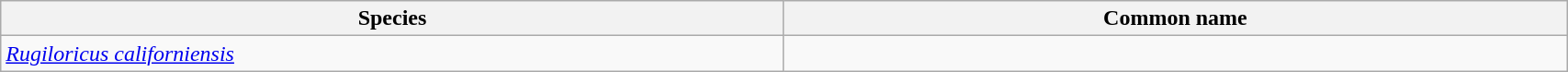<table width=90% class="wikitable">
<tr>
<th width=25%>Species</th>
<th width=25%>Common name</th>
</tr>
<tr>
<td><em><a href='#'>Rugiloricus californiensis</a></em></td>
<td></td>
</tr>
</table>
